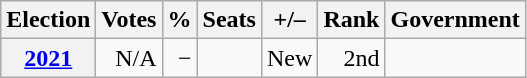<table class="wikitable" style="text-align:right">
<tr>
<th>Election</th>
<th>Votes</th>
<th>%</th>
<th>Seats</th>
<th>+/–</th>
<th>Rank</th>
<th>Government</th>
</tr>
<tr>
<th><a href='#'>2021</a></th>
<td>N/A</td>
<td>−</td>
<td></td>
<td>New</td>
<td> 2nd</td>
<td></td>
</tr>
</table>
